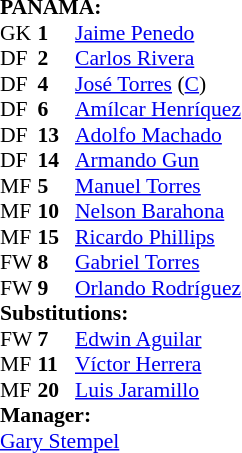<table style="font-size: 90%" cellspacing="0" cellpadding="0">
<tr>
<td colspan=4><br><strong>PANAMA:</strong></td>
</tr>
<tr>
<th width="25"></th>
<th width="25"></th>
</tr>
<tr>
<td>GK</td>
<td><strong>1</strong></td>
<td><a href='#'>Jaime Penedo</a></td>
</tr>
<tr>
<td>DF</td>
<td><strong>2</strong></td>
<td><a href='#'>Carlos Rivera</a></td>
</tr>
<tr>
<td>DF</td>
<td><strong>4</strong></td>
<td><a href='#'>José Torres</a> (<a href='#'>C</a>)</td>
</tr>
<tr>
<td>DF</td>
<td><strong>6</strong></td>
<td><a href='#'>Amílcar Henríquez</a></td>
</tr>
<tr>
<td>DF</td>
<td><strong>13</strong></td>
<td><a href='#'>Adolfo Machado</a></td>
</tr>
<tr>
<td>DF</td>
<td><strong>14</strong></td>
<td><a href='#'>Armando Gun</a></td>
</tr>
<tr>
<td>MF</td>
<td><strong>5</strong></td>
<td><a href='#'>Manuel Torres</a></td>
<td></td>
</tr>
<tr>
<td>MF</td>
<td><strong>10</strong></td>
<td><a href='#'>Nelson Barahona</a></td>
<td></td>
<td></td>
</tr>
<tr>
<td>MF</td>
<td><strong>15</strong></td>
<td><a href='#'>Ricardo Phillips</a></td>
</tr>
<tr>
<td>FW</td>
<td><strong>8</strong></td>
<td><a href='#'>Gabriel Torres</a></td>
<td></td>
<td></td>
</tr>
<tr>
<td>FW</td>
<td><strong>9</strong></td>
<td><a href='#'>Orlando Rodríguez</a></td>
<td></td>
<td></td>
</tr>
<tr>
<td colspan=3><strong>Substitutions:</strong></td>
</tr>
<tr>
<td>FW</td>
<td><strong>7</strong></td>
<td><a href='#'>Edwin Aguilar</a></td>
<td></td>
<td></td>
</tr>
<tr>
<td>MF</td>
<td><strong>11</strong></td>
<td><a href='#'>Víctor Herrera</a></td>
<td></td>
<td></td>
</tr>
<tr>
<td>MF</td>
<td><strong>20</strong></td>
<td><a href='#'>Luis Jaramillo</a></td>
<td></td>
<td></td>
</tr>
<tr>
<td colspan=3><strong>Manager:</strong></td>
</tr>
<tr>
<td colspan=3> <a href='#'>Gary Stempel</a></td>
</tr>
</table>
